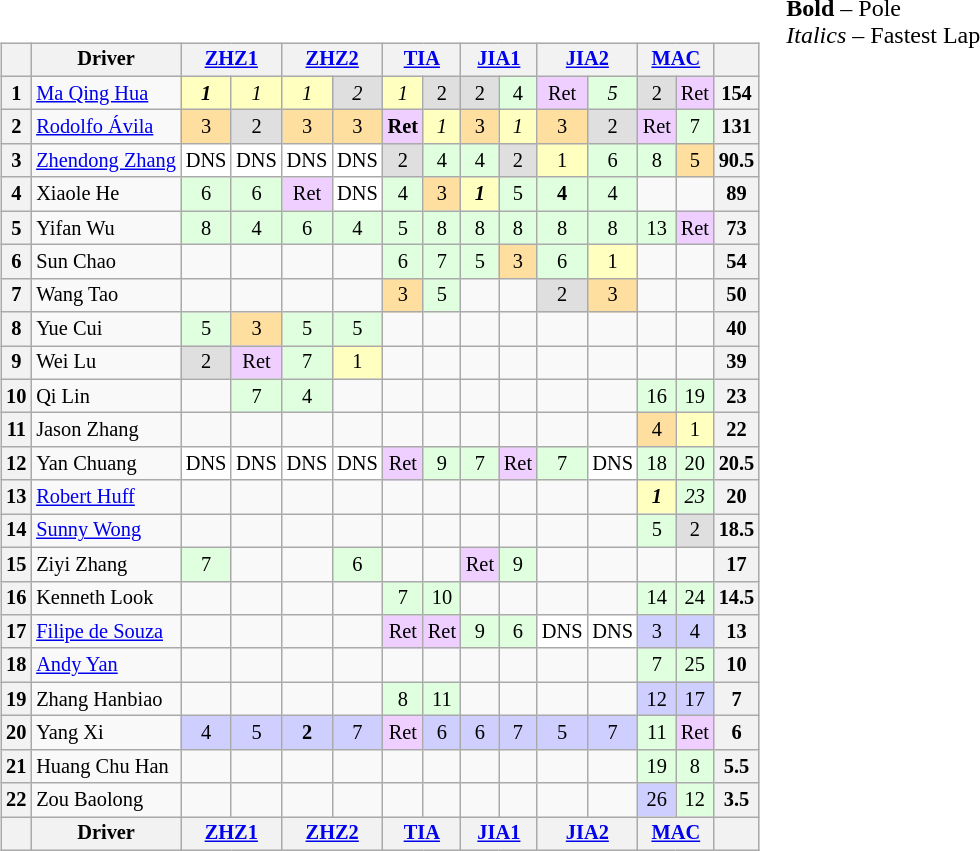<table>
<tr>
<td valign="top"><br><table align=left| class="wikitable" style="font-size: 85%; text-align: center">
<tr valign="top">
<th valign=middle></th>
<th valign=middle>Driver</th>
<th colspan=2><a href='#'>ZHZ1</a><br></th>
<th colspan=2><a href='#'>ZHZ2</a><br></th>
<th colspan=2><a href='#'>TIA</a><br></th>
<th colspan=2><a href='#'>JIA1</a><br></th>
<th colspan=2><a href='#'>JIA2</a><br></th>
<th colspan=2><a href='#'>MAC</a><br></th>
<th valign=middle>  </th>
</tr>
<tr>
<th>1</th>
<td align="left"> <a href='#'>Ma Qing Hua</a></td>
<td style="background:#ffffbf;"><strong><em>1</em></strong></td>
<td style="background:#ffffbf;"><em>1</em></td>
<td style="background:#ffffbf;"><em>1</em></td>
<td style="background:#dfdfdf;"><em>2</em></td>
<td style="background:#ffffbf;"><em>1</em></td>
<td style="background:#dfdfdf;">2</td>
<td style="background:#dfdfdf;">2</td>
<td style="background:#dfffdf;">4</td>
<td style="background:#efcfff;">Ret</td>
<td style="background:#dfffdf;"><em>5</em></td>
<td style="background:#dfdfdf;">2</td>
<td style="background:#efcfff;">Ret</td>
<th>154</th>
</tr>
<tr>
<th>2</th>
<td align="left"> <a href='#'>Rodolfo Ávila</a></td>
<td style="background:#ffdf9f;">3</td>
<td style="background:#dfdfdf;">2</td>
<td style="background:#ffdf9f;">3</td>
<td style="background:#ffdf9f;">3</td>
<td style="background:#efcfff;"><strong>Ret</strong></td>
<td style="background:#ffffbf;"><em>1</em></td>
<td style="background:#ffdf9f;">3</td>
<td style="background:#ffffbf;"><em>1</em></td>
<td style="background:#ffdf9f;">3</td>
<td style="background:#dfdfdf;">2</td>
<td style="background:#efcfff;">Ret</td>
<td style="background:#dfffdf;">7</td>
<th>131</th>
</tr>
<tr>
<th>3</th>
<td align="left"> <a href='#'>Zhendong Zhang</a></td>
<td style="background:#ffffff;">DNS</td>
<td style="background:#ffffff;">DNS</td>
<td style="background:#ffffff;">DNS</td>
<td style="background:#ffffff;">DNS</td>
<td style="background:#dfdfdf;">2</td>
<td style="background:#dfffdf;">4</td>
<td style="background:#dfffdf;">4</td>
<td style="background:#dfdfdf;">2</td>
<td style="background:#ffffbf;">1</td>
<td style="background:#dfffdf;">6</td>
<td style="background:#dfffdf;">8</td>
<td style="background:#ffdf9f;">5</td>
<th>90.5</th>
</tr>
<tr>
<th>4</th>
<td align="left"> Xiaole He</td>
<td style="background:#dfffdf;">6</td>
<td style="background:#dfffdf;">6</td>
<td style="background:#efcfff;">Ret</td>
<td style="background:#ffffff;">DNS</td>
<td style="background:#dfffdf;">4</td>
<td style="background:#ffdf9f;">3</td>
<td style="background:#ffffbf;"><strong><em>1</em></strong></td>
<td style="background:#dfffdf;">5</td>
<td style="background:#dfffdf;"><strong>4</strong></td>
<td style="background:#dfffdf;">4</td>
<td></td>
<td></td>
<th>89</th>
</tr>
<tr>
<th>5</th>
<td align="left"> Yifan Wu</td>
<td style="background:#dfffdf;">8</td>
<td style="background:#dfffdf;">4</td>
<td style="background:#dfffdf;">6</td>
<td style="background:#dfffdf;">4</td>
<td style="background:#dfffdf;">5</td>
<td style="background:#dfffdf;">8</td>
<td style="background:#dfffdf;">8</td>
<td style="background:#dfffdf;">8</td>
<td style="background:#dfffdf;">8</td>
<td style="background:#dfffdf;">8</td>
<td style="background:#dfffdf;">13</td>
<td style="background:#efcfff;">Ret</td>
<th>73</th>
</tr>
<tr>
<th>6</th>
<td align="left"> Sun Chao</td>
<td></td>
<td></td>
<td></td>
<td></td>
<td style="background:#dfffdf;">6</td>
<td style="background:#dfffdf;">7</td>
<td style="background:#dfffdf;">5</td>
<td style="background:#ffdf9f;">3</td>
<td style="background:#dfffdf;">6</td>
<td style="background:#ffffbf;">1</td>
<td></td>
<td></td>
<th>54</th>
</tr>
<tr>
<th>7</th>
<td align="left"> Wang Tao</td>
<td></td>
<td></td>
<td></td>
<td></td>
<td style="background:#ffdf9f;">3</td>
<td style="background:#dfffdf;">5</td>
<td></td>
<td></td>
<td style="background:#dfdfdf;">2</td>
<td style="background:#ffdf9f;">3</td>
<td></td>
<td></td>
<th>50</th>
</tr>
<tr>
<th>8</th>
<td align="left"> Yue Cui</td>
<td style="background:#dfffdf;">5</td>
<td style="background:#ffdf9f;">3</td>
<td style="background:#dfffdf;">5</td>
<td style="background:#dfffdf;">5</td>
<td></td>
<td></td>
<td></td>
<td></td>
<td></td>
<td></td>
<td></td>
<td></td>
<th>40</th>
</tr>
<tr>
<th>9</th>
<td align="left"> Wei Lu</td>
<td style="background:#dfdfdf;">2</td>
<td style="background:#efcfff;">Ret</td>
<td style="background:#dfffdf;">7</td>
<td style="background:#ffffbf;">1</td>
<td></td>
<td></td>
<td></td>
<td></td>
<td></td>
<td></td>
<td></td>
<td></td>
<th>39</th>
</tr>
<tr>
<th>10</th>
<td align="left"> Qi Lin</td>
<td></td>
<td style="background:#dfffdf;">7</td>
<td style="background:#dfffdf;">4</td>
<td></td>
<td></td>
<td></td>
<td></td>
<td></td>
<td></td>
<td></td>
<td style="background:#dfffdf;">16</td>
<td style="background:#dfffdf;">19</td>
<th>23</th>
</tr>
<tr>
<th>11</th>
<td align="left"> Jason Zhang</td>
<td></td>
<td></td>
<td></td>
<td></td>
<td></td>
<td></td>
<td></td>
<td></td>
<td></td>
<td></td>
<td style="background:#ffdf9f;">4</td>
<td style="background:#ffffbf;">1</td>
<th>22</th>
</tr>
<tr>
<th>12</th>
<td align="left"> Yan Chuang</td>
<td style="background:#ffffff;">DNS</td>
<td style="background:#ffffff;">DNS</td>
<td style="background:#ffffff;">DNS</td>
<td style="background:#ffffff;">DNS</td>
<td style="background:#efcfff;">Ret</td>
<td style="background:#dfffdf;">9</td>
<td style="background:#dfffdf;">7</td>
<td style="background:#efcfff;">Ret</td>
<td style="background:#dfffdf;">7</td>
<td style="background:#ffffff;">DNS</td>
<td style="background:#dfffdf;">18</td>
<td style="background:#dfffdf;">20</td>
<th>20.5</th>
</tr>
<tr>
<th>13</th>
<td align="left"> <a href='#'>Robert Huff</a></td>
<td></td>
<td></td>
<td></td>
<td></td>
<td></td>
<td></td>
<td></td>
<td></td>
<td></td>
<td></td>
<td style="background:#ffffbf;"><strong><em>1</em></strong></td>
<td style="background:#dfffdf;"><em>23</em></td>
<th>20</th>
</tr>
<tr>
<th>14</th>
<td align="left"> <a href='#'>Sunny Wong</a></td>
<td></td>
<td></td>
<td></td>
<td></td>
<td></td>
<td></td>
<td></td>
<td></td>
<td></td>
<td></td>
<td style="background:#dfffdf;">5</td>
<td style="background:#dfdfdf;">2</td>
<th>18.5</th>
</tr>
<tr>
<th>15</th>
<td align="left"> Ziyi Zhang</td>
<td style="background:#dfffdf;">7</td>
<td></td>
<td></td>
<td style="background:#dfffdf;">6</td>
<td></td>
<td></td>
<td style="background:#efcfff;">Ret</td>
<td style="background:#dfffdf;">9</td>
<td></td>
<td></td>
<td></td>
<td></td>
<th>17</th>
</tr>
<tr>
<th>16</th>
<td align="left"> Kenneth Look</td>
<td></td>
<td></td>
<td></td>
<td></td>
<td style="background:#dfffdf;">7</td>
<td style="background:#dfffdf;">10</td>
<td></td>
<td></td>
<td></td>
<td></td>
<td style="background:#dfffdf;">14</td>
<td style="background:#dfffdf;">24</td>
<th>14.5</th>
</tr>
<tr>
<th>17</th>
<td align="left"> <a href='#'>Filipe de Souza</a></td>
<td></td>
<td></td>
<td></td>
<td></td>
<td style="background:#efcfff;">Ret</td>
<td style="background:#efcfff;">Ret</td>
<td style="background:#dfffdf;">9</td>
<td style="background:#dfffdf;">6</td>
<td style="background:#ffffff;">DNS</td>
<td style="background:#ffffff;">DNS</td>
<td style="background:#cfcfff;">3</td>
<td style="background:#cfcfff;">4</td>
<th>13</th>
</tr>
<tr>
<th>18</th>
<td align="left"> <a href='#'>Andy Yan</a></td>
<td></td>
<td></td>
<td></td>
<td></td>
<td></td>
<td></td>
<td></td>
<td></td>
<td></td>
<td></td>
<td style="background:#dfffdf;">7</td>
<td style="background:#dfffdf;">25</td>
<th>10</th>
</tr>
<tr>
<th>19</th>
<td align="left"> Zhang Hanbiao</td>
<td></td>
<td></td>
<td></td>
<td></td>
<td style="background:#dfffdf;">8</td>
<td style="background:#dfffdf;">11</td>
<td></td>
<td></td>
<td></td>
<td></td>
<td style="background:#cfcfff;">12</td>
<td style="background:#cfcfff;">17</td>
<th>7</th>
</tr>
<tr>
<th>20</th>
<td align="left"> Yang Xi</td>
<td style="background:#cfcfff;">4</td>
<td style="background:#cfcfff;">5</td>
<td style="background:#cfcfff;"><strong>2</strong></td>
<td style="background:#cfcfff;">7</td>
<td style="background:#efcfff;">Ret</td>
<td style="background:#cfcfff;">6</td>
<td style="background:#cfcfff;">6</td>
<td style="background:#cfcfff;">7</td>
<td style="background:#cfcfff;">5</td>
<td style="background:#cfcfff;">7</td>
<td style="background:#dfffdf;">11</td>
<td style="background:#efcfff;">Ret</td>
<th>6</th>
</tr>
<tr>
<th>21</th>
<td align="left"> Huang Chu Han</td>
<td></td>
<td></td>
<td></td>
<td></td>
<td></td>
<td></td>
<td></td>
<td></td>
<td></td>
<td></td>
<td style="background:#dfffdf;">19</td>
<td style="background:#dfffdf;">8</td>
<th>5.5</th>
</tr>
<tr>
<th>22</th>
<td align="left"> Zou Baolong</td>
<td></td>
<td></td>
<td></td>
<td></td>
<td></td>
<td></td>
<td></td>
<td></td>
<td></td>
<td></td>
<td style="background:#cfcfff;">26</td>
<td style="background:#dfffdf;">12</td>
<th>3.5</th>
</tr>
<tr>
<th valign=middle></th>
<th valign=middle>Driver</th>
<th colspan=2><a href='#'>ZHZ1</a><br></th>
<th colspan=2><a href='#'>ZHZ2</a><br></th>
<th colspan=2><a href='#'>TIA</a><br></th>
<th colspan=2><a href='#'>JIA1</a><br></th>
<th colspan=2><a href='#'>JIA2</a><br></th>
<th colspan=2><a href='#'>MAC</a><br></th>
<th valign=middle> </th>
</tr>
</table>
</td>
<td valign="top"><span><strong>Bold</strong> – Pole</span><br><span><em>Italics</em> – Fastest Lap</span></td>
</tr>
</table>
